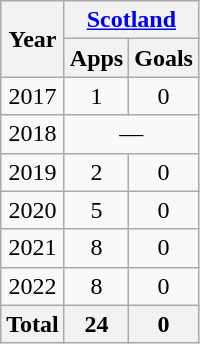<table class="wikitable" style="text-align:center">
<tr>
<th rowspan=2>Year</th>
<th colspan=2><a href='#'>Scotland</a></th>
</tr>
<tr>
<th>Apps</th>
<th>Goals</th>
</tr>
<tr>
<td>2017</td>
<td>1</td>
<td>0</td>
</tr>
<tr>
<td>2018</td>
<td colspan=2>—</td>
</tr>
<tr>
<td>2019</td>
<td>2</td>
<td>0</td>
</tr>
<tr>
<td>2020</td>
<td>5</td>
<td>0</td>
</tr>
<tr>
<td>2021</td>
<td>8</td>
<td>0</td>
</tr>
<tr>
<td>2022</td>
<td>8</td>
<td>0</td>
</tr>
<tr>
<th>Total</th>
<th>24</th>
<th>0</th>
</tr>
</table>
